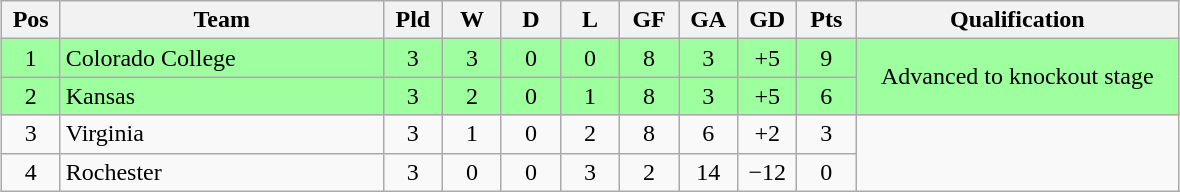<table class="wikitable" style="text-align:center; margin: 1em auto">
<tr>
<th style="width:2em">Pos</th>
<th style="width:13em">Team</th>
<th style="width:2em">Pld</th>
<th style="width:2em">W</th>
<th style="width:2em">D</th>
<th style="width:2em">L</th>
<th style="width:2em">GF</th>
<th style="width:2em">GA</th>
<th style="width:2em">GD</th>
<th style="width:2em">Pts</th>
<th style="width:13em">Qualification</th>
</tr>
<tr bgcolor="#9eff9e">
<td>1</td>
<td style="text-align:left">Colorado College</td>
<td>3</td>
<td>3</td>
<td>0</td>
<td>0</td>
<td>8</td>
<td>3</td>
<td>+5</td>
<td>9</td>
<td rowspan="2">Advanced to knockout stage</td>
</tr>
<tr bgcolor="#9eff9e">
<td>2</td>
<td style="text-align:left">Kansas</td>
<td>3</td>
<td>2</td>
<td>0</td>
<td>1</td>
<td>8</td>
<td>3</td>
<td>+5</td>
<td>6</td>
</tr>
<tr>
<td>3</td>
<td style="text-align:left">Virginia</td>
<td>3</td>
<td>1</td>
<td>0</td>
<td>2</td>
<td>8</td>
<td>6</td>
<td>+2</td>
<td>3</td>
<td rowspan="2"></td>
</tr>
<tr>
<td>4</td>
<td style="text-align:left">Rochester</td>
<td>3</td>
<td>0</td>
<td>0</td>
<td>3</td>
<td>2</td>
<td>14</td>
<td>−12</td>
<td>0</td>
</tr>
</table>
